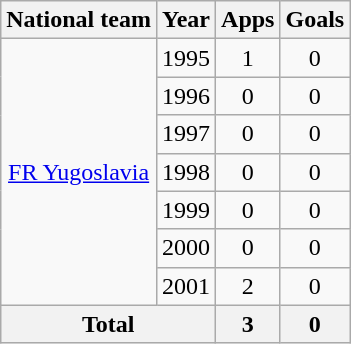<table class="wikitable" style="text-align:center">
<tr>
<th>National team</th>
<th>Year</th>
<th>Apps</th>
<th>Goals</th>
</tr>
<tr>
<td rowspan="7"><a href='#'>FR Yugoslavia</a></td>
<td>1995</td>
<td>1</td>
<td>0</td>
</tr>
<tr>
<td>1996</td>
<td>0</td>
<td>0</td>
</tr>
<tr>
<td>1997</td>
<td>0</td>
<td>0</td>
</tr>
<tr>
<td>1998</td>
<td>0</td>
<td>0</td>
</tr>
<tr>
<td>1999</td>
<td>0</td>
<td>0</td>
</tr>
<tr>
<td>2000</td>
<td>0</td>
<td>0</td>
</tr>
<tr>
<td>2001</td>
<td>2</td>
<td>0</td>
</tr>
<tr>
<th colspan="2">Total</th>
<th>3</th>
<th>0</th>
</tr>
</table>
